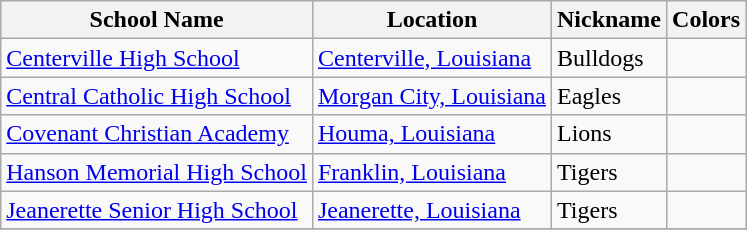<table class="wikitable">
<tr>
<th>School Name</th>
<th>Location</th>
<th>Nickname</th>
<th>Colors</th>
</tr>
<tr>
<td><a href='#'>Centerville High School</a></td>
<td><a href='#'>Centerville, Louisiana</a></td>
<td>Bulldogs</td>
<td> </td>
</tr>
<tr>
<td><a href='#'>Central Catholic High School</a></td>
<td><a href='#'>Morgan City, Louisiana</a></td>
<td>Eagles</td>
<td> </td>
</tr>
<tr>
<td><a href='#'>Covenant Christian Academy</a></td>
<td><a href='#'>Houma, Louisiana</a></td>
<td>Lions</td>
<td> </td>
</tr>
<tr>
<td><a href='#'>Hanson Memorial High School</a></td>
<td><a href='#'>Franklin, Louisiana</a></td>
<td>Tigers</td>
<td> </td>
</tr>
<tr>
<td><a href='#'>Jeanerette Senior High School</a></td>
<td><a href='#'>Jeanerette, Louisiana</a></td>
<td>Tigers</td>
<td> </td>
</tr>
<tr>
</tr>
</table>
